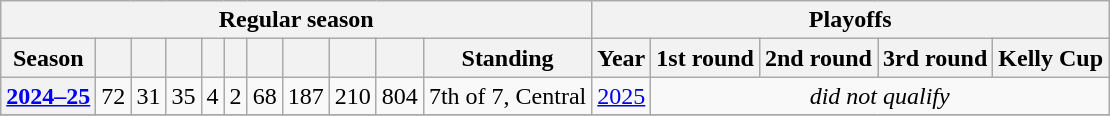<table class="wikitable plainrowheaders" style="text-align:center">
<tr>
<th scope="colgroup" colspan=11>Regular season</th>
<th scope="colgroup" colspan=5>Playoffs</th>
</tr>
<tr>
<th scope="col">Season</th>
<th scope="col"></th>
<th scope="col"></th>
<th scope="col"></th>
<th scope="col"></th>
<th scope="col"></th>
<th scope="col"></th>
<th scope="col"></th>
<th scope="col"></th>
<th scope="col"></th>
<th scope="col">Standing</th>
<th scope="col">Year</th>
<th scope="col">1st round</th>
<th scope="col">2nd round</th>
<th scope="col">3rd round</th>
<th scope="col">Kelly Cup</th>
</tr>
<tr>
<th scope="row"><a href='#'>2024–25</a></th>
<td>72</td>
<td>31</td>
<td>35</td>
<td>4</td>
<td>2</td>
<td>68</td>
<td>187</td>
<td>210</td>
<td>804</td>
<td>7th of 7, Central</td>
<td><a href='#'>2025</a></td>
<td colspan=4><em>did not qualify</em></td>
</tr>
<tr>
</tr>
</table>
